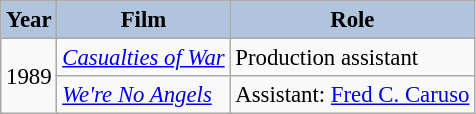<table class="wikitable" style="font-size:95%;">
<tr>
<th style="background:#B0C4DE;">Year</th>
<th style="background:#B0C4DE;">Film</th>
<th style="background:#B0C4DE;">Role</th>
</tr>
<tr>
<td rowspan=2>1989</td>
<td><em><a href='#'>Casualties of War</a></em></td>
<td>Production assistant</td>
</tr>
<tr>
<td><em><a href='#'>We're No Angels</a></em></td>
<td>Assistant: <a href='#'>Fred C. Caruso</a></td>
</tr>
</table>
